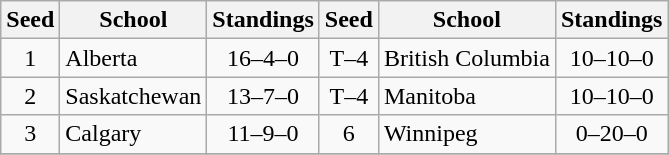<table class="wikitable">
<tr>
<th>Seed</th>
<th width:120px">School</th>
<th>Standings</th>
<th>Seed</th>
<th width:120px">School</th>
<th>Standings</th>
</tr>
<tr>
<td style="text-align:center">1</td>
<td>Alberta</td>
<td style="text-align:center">16–4–0</td>
<td style="text-align:center">T–4</td>
<td>British Columbia</td>
<td style="text-align:center">10–10–0</td>
</tr>
<tr>
<td style="text-align:center">2</td>
<td>Saskatchewan</td>
<td style="text-align:center">13–7–0</td>
<td style="text-align:center">T–4</td>
<td>Manitoba</td>
<td style="text-align:center">10–10–0</td>
</tr>
<tr>
<td style="text-align:center">3</td>
<td>Calgary</td>
<td style="text-align:center">11–9–0</td>
<td style="text-align:center">6</td>
<td>Winnipeg</td>
<td style="text-align:center">0–20–0</td>
</tr>
<tr>
</tr>
</table>
